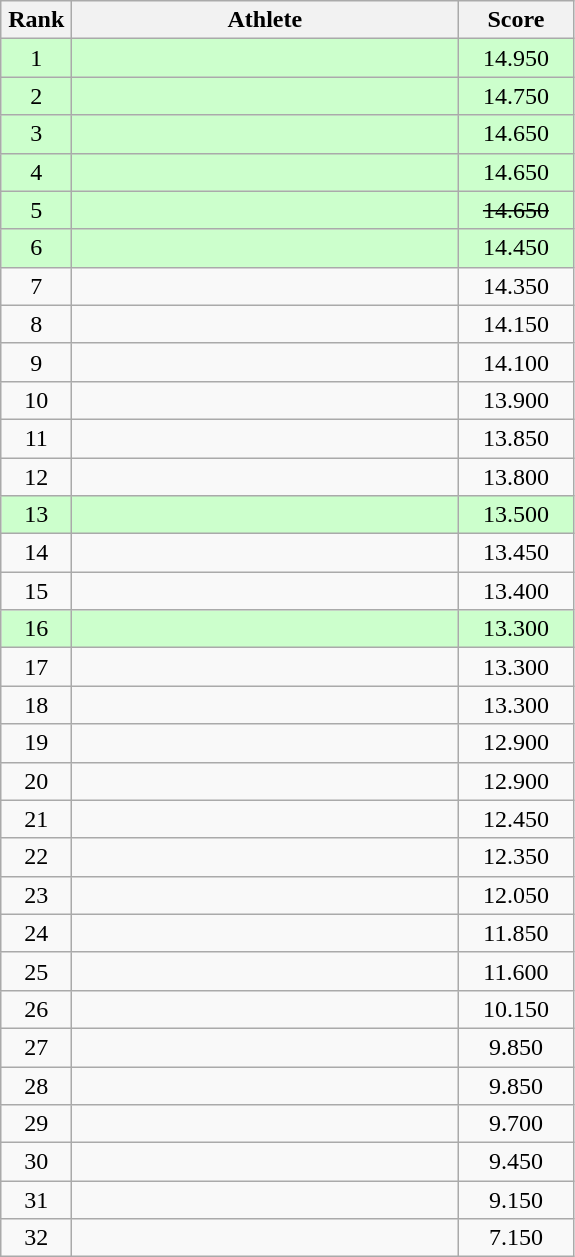<table class=wikitable style="text-align:center">
<tr>
<th width=40>Rank</th>
<th width=250>Athlete</th>
<th width=70>Score</th>
</tr>
<tr bgcolor="ccffcc">
<td>1</td>
<td align=left></td>
<td>14.950</td>
</tr>
<tr bgcolor="ccffcc">
<td>2</td>
<td align=left></td>
<td>14.750</td>
</tr>
<tr bgcolor="ccffcc">
<td>3 </td>
<td align=left></td>
<td>14.650</td>
</tr>
<tr bgcolor="ccffcc">
<td>4</td>
<td align=left></td>
<td>14.650</td>
</tr>
<tr bgcolor="ccffcc">
<td>5</td>
<td align=left></td>
<td><s>14.650</s></td>
</tr>
<tr bgcolor="ccffcc">
<td>6</td>
<td align=left></td>
<td>14.450</td>
</tr>
<tr>
<td>7 </td>
<td align=left></td>
<td>14.350</td>
</tr>
<tr>
<td>8</td>
<td align=left></td>
<td>14.150</td>
</tr>
<tr>
<td>9</td>
<td align=left></td>
<td>14.100</td>
</tr>
<tr>
<td>10</td>
<td align=left></td>
<td>13.900</td>
</tr>
<tr>
<td>11</td>
<td align=left></td>
<td>13.850</td>
</tr>
<tr>
<td>12</td>
<td align=left></td>
<td>13.800</td>
</tr>
<tr bgcolor="ccffcc">
<td>13</td>
<td align=left></td>
<td>13.500</td>
</tr>
<tr>
<td>14</td>
<td align=left></td>
<td>13.450</td>
</tr>
<tr>
<td>15</td>
<td align=left></td>
<td>13.400</td>
</tr>
<tr bgcolor="ccffcc">
<td>16</td>
<td align=left></td>
<td>13.300</td>
</tr>
<tr>
<td>17</td>
<td align=left></td>
<td>13.300</td>
</tr>
<tr>
<td>18</td>
<td align=left></td>
<td>13.300</td>
</tr>
<tr>
<td>19</td>
<td align=left></td>
<td>12.900</td>
</tr>
<tr>
<td>20</td>
<td align=left></td>
<td>12.900</td>
</tr>
<tr>
<td>21</td>
<td align=left></td>
<td>12.450</td>
</tr>
<tr>
<td>22</td>
<td align=left></td>
<td>12.350</td>
</tr>
<tr>
<td>23</td>
<td align=left></td>
<td>12.050</td>
</tr>
<tr>
<td>24</td>
<td align=left></td>
<td>11.850</td>
</tr>
<tr>
<td>25</td>
<td align=left></td>
<td>11.600</td>
</tr>
<tr>
<td>26</td>
<td align=left></td>
<td>10.150</td>
</tr>
<tr>
<td>27</td>
<td align=left></td>
<td>9.850</td>
</tr>
<tr>
<td>28</td>
<td align=left></td>
<td>9.850</td>
</tr>
<tr>
<td>29</td>
<td align=left></td>
<td>9.700</td>
</tr>
<tr>
<td>30</td>
<td align=left></td>
<td>9.450</td>
</tr>
<tr>
<td>31</td>
<td align=left></td>
<td>9.150</td>
</tr>
<tr>
<td>32</td>
<td align=left></td>
<td>7.150</td>
</tr>
</table>
